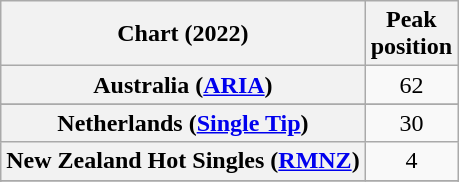<table class="wikitable sortable plainrowheaders" style="text-align:center">
<tr>
<th scope="col">Chart (2022)</th>
<th scope="col">Peak<br>position</th>
</tr>
<tr>
<th scope="row">Australia (<a href='#'>ARIA</a>)</th>
<td>62</td>
</tr>
<tr>
</tr>
<tr>
</tr>
<tr>
<th scope="row">Netherlands (<a href='#'>Single Tip</a>)</th>
<td>30</td>
</tr>
<tr>
<th scope="row">New Zealand Hot Singles (<a href='#'>RMNZ</a>)</th>
<td>4</td>
</tr>
<tr>
</tr>
<tr>
</tr>
<tr>
</tr>
<tr>
</tr>
<tr>
</tr>
<tr>
</tr>
</table>
